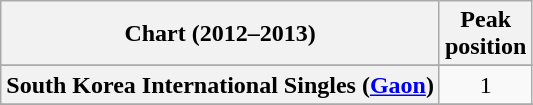<table class="wikitable sortable plainrowheaders" style="text-align:center">
<tr>
<th scope="col">Chart (2012–2013)</th>
<th scope="col">Peak<br>position</th>
</tr>
<tr>
</tr>
<tr>
</tr>
<tr>
</tr>
<tr>
</tr>
<tr>
</tr>
<tr>
</tr>
<tr>
</tr>
<tr>
</tr>
<tr>
</tr>
<tr>
</tr>
<tr>
</tr>
<tr>
</tr>
<tr>
<th scope="row">South Korea International Singles (<a href='#'>Gaon</a>)</th>
<td style="text-align:center;">1</td>
</tr>
<tr>
</tr>
<tr>
</tr>
<tr>
</tr>
<tr>
</tr>
<tr>
</tr>
<tr>
</tr>
<tr>
</tr>
<tr>
</tr>
<tr>
</tr>
</table>
